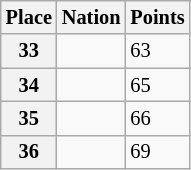<table class="wikitable" style="font-size: 85%">
<tr>
<th>Place</th>
<th>Nation</th>
<th>Points</th>
</tr>
<tr>
<th>33</th>
<td></td>
<td>63</td>
</tr>
<tr>
<th>34</th>
<td></td>
<td>65</td>
</tr>
<tr>
<th>35</th>
<td></td>
<td>66</td>
</tr>
<tr>
<th>36</th>
<td></td>
<td>69</td>
</tr>
</table>
